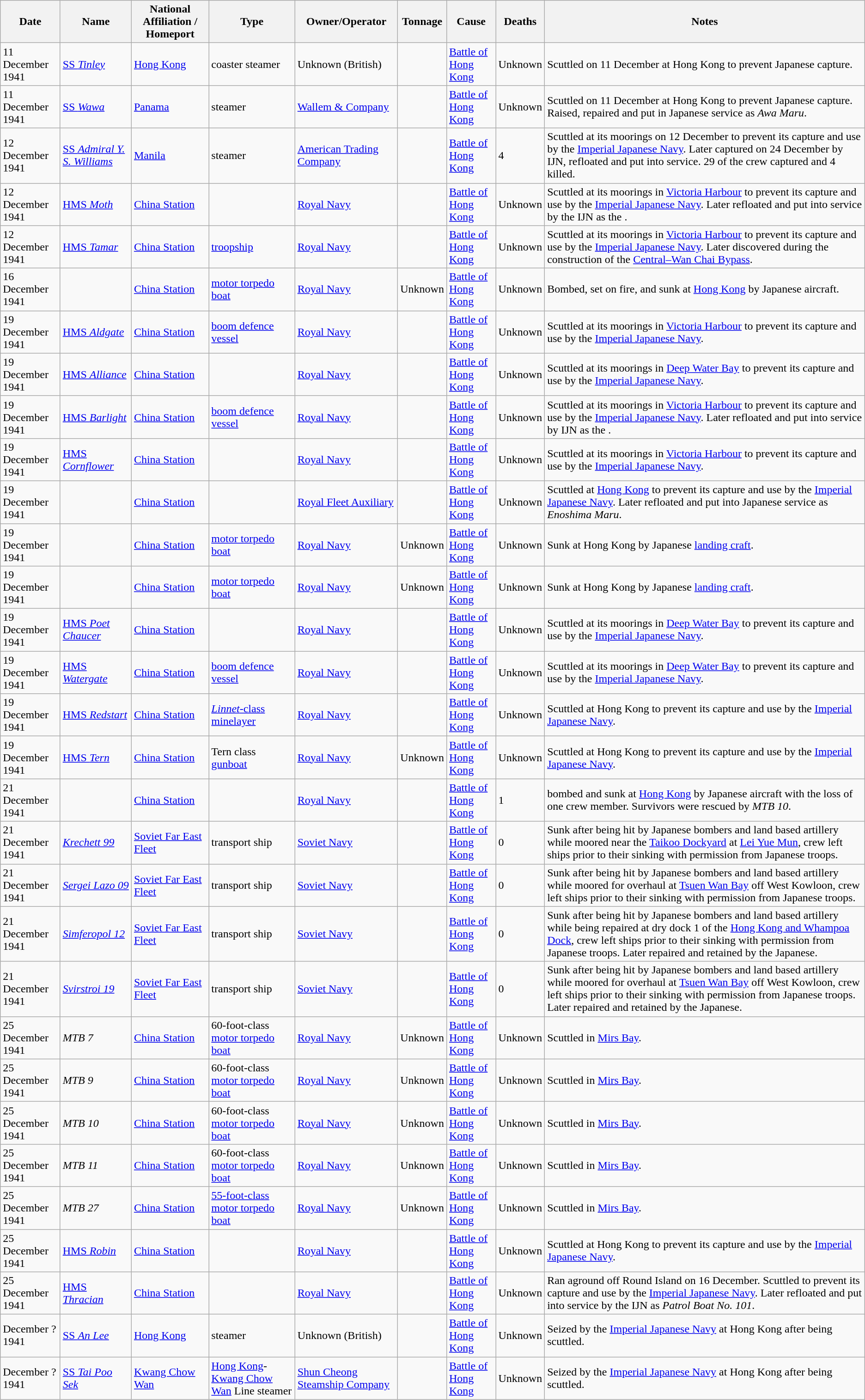<table class="wikitable sortable" align="center">
<tr>
<th data-sort-type=date>Date<br></th>
<th>Name</th>
<th>National Affiliation / Homeport</th>
<th>Type</th>
<th>Owner/Operator</th>
<th data-sort-type="number">Tonnage</th>
<th>Cause</th>
<th data-sort-type="number">Deaths</th>
<th>Notes</th>
</tr>
<tr>
<td>11 December 1941</td>
<td><a href='#'>SS <em>Tinley</em></a></td>
<td> <a href='#'>Hong Kong</a></td>
<td>coaster steamer</td>
<td>Unknown (British)</td>
<td></td>
<td><a href='#'>Battle of Hong Kong</a></td>
<td>Unknown</td>
<td>Scuttled on 11 December at Hong Kong to prevent Japanese capture.</td>
</tr>
<tr>
<td>11 December 1941</td>
<td><a href='#'>SS <em>Wawa</em></a></td>
<td> <a href='#'>Panama</a></td>
<td>steamer</td>
<td><a href='#'>Wallem & Company</a></td>
<td></td>
<td><a href='#'>Battle of Hong Kong</a></td>
<td>Unknown</td>
<td>Scuttled on 11 December at Hong Kong to prevent Japanese capture. Raised, repaired and put in Japanese service as <em>Awa Maru</em>.</td>
</tr>
<tr>
<td>12 December 1941</td>
<td><a href='#'>SS <em>Admiral Y. S. Williams</em></a></td>
<td> <a href='#'>Manila</a></td>
<td>steamer</td>
<td><a href='#'>American Trading Company</a></td>
<td></td>
<td><a href='#'>Battle of Hong Kong</a></td>
<td>4</td>
<td>Scuttled at its moorings on 12 December to prevent its capture and use by the <a href='#'>Imperial Japanese Navy</a>. Later captured on 24 December by IJN, refloated and put into service. 29 of the crew captured and 4 killed.</td>
</tr>
<tr>
<td>12 December 1941</td>
<td><a href='#'>HMS <em>Moth</em></a></td>
<td> <a href='#'>China Station</a></td>
<td></td>
<td> <a href='#'>Royal Navy</a></td>
<td></td>
<td><a href='#'>Battle of Hong Kong</a></td>
<td>Unknown</td>
<td>Scuttled at its moorings in <a href='#'>Victoria Harbour</a> to prevent its capture and use by the <a href='#'>Imperial Japanese Navy</a>. Later refloated and put into service by the IJN as the .</td>
</tr>
<tr>
<td>12 December 1941</td>
<td><a href='#'>HMS <em>Tamar</em></a></td>
<td> <a href='#'>China Station</a></td>
<td><a href='#'>troopship</a></td>
<td> <a href='#'>Royal Navy</a></td>
<td></td>
<td><a href='#'>Battle of Hong Kong</a></td>
<td>Unknown</td>
<td>Scuttled at its moorings in <a href='#'>Victoria Harbour</a> to prevent its capture and use by the <a href='#'>Imperial Japanese Navy</a>. Later discovered during the construction of the <a href='#'>Central–Wan Chai Bypass</a>.</td>
</tr>
<tr>
<td>16 December 1941</td>
<td></td>
<td> <a href='#'>China Station</a></td>
<td><a href='#'>motor torpedo boat</a></td>
<td> <a href='#'>Royal Navy</a></td>
<td>Unknown</td>
<td><a href='#'>Battle of Hong Kong</a></td>
<td>Unknown</td>
<td>Bombed, set on fire, and sunk at <a href='#'>Hong Kong</a> by Japanese aircraft.</td>
</tr>
<tr>
<td>19 December 1941</td>
<td><a href='#'>HMS <em>Aldgate</em></a></td>
<td> <a href='#'>China Station</a></td>
<td><a href='#'>boom defence vessel</a></td>
<td> <a href='#'>Royal Navy</a></td>
<td></td>
<td><a href='#'>Battle of Hong Kong</a></td>
<td>Unknown</td>
<td>Scuttled at its moorings in <a href='#'>Victoria Harbour</a> to prevent its capture and use by the <a href='#'>Imperial Japanese Navy</a>.</td>
</tr>
<tr>
<td>19 December 1941</td>
<td><a href='#'>HMS <em>Alliance</em></a></td>
<td> <a href='#'>China Station</a></td>
<td></td>
<td> <a href='#'>Royal Navy</a></td>
<td></td>
<td><a href='#'>Battle of Hong Kong</a></td>
<td>Unknown</td>
<td>Scuttled at its moorings in <a href='#'>Deep Water Bay</a> to prevent its capture and use by the <a href='#'>Imperial Japanese Navy</a>.</td>
</tr>
<tr>
<td>19 December 1941</td>
<td><a href='#'>HMS <em>Barlight</em></a></td>
<td> <a href='#'>China Station</a></td>
<td><a href='#'>boom defence vessel</a></td>
<td> <a href='#'>Royal Navy</a></td>
<td></td>
<td><a href='#'>Battle of Hong Kong</a></td>
<td>Unknown</td>
<td>Scuttled at its moorings in <a href='#'>Victoria Harbour</a> to prevent its capture and use by the <a href='#'>Imperial Japanese Navy</a>. Later refloated and put into service by IJN as the .</td>
</tr>
<tr>
<td>19 December 1941</td>
<td><a href='#'>HMS <em>Cornflower</em></a></td>
<td> <a href='#'>China Station</a></td>
<td></td>
<td> <a href='#'>Royal Navy</a></td>
<td></td>
<td><a href='#'>Battle of Hong Kong</a></td>
<td>Unknown</td>
<td>Scuttled at its moorings in <a href='#'>Victoria Harbour</a> to prevent its capture and use by the <a href='#'>Imperial Japanese Navy</a>.</td>
</tr>
<tr>
<td>19 December 1941</td>
<td></td>
<td> <a href='#'>China Station</a></td>
<td></td>
<td> <a href='#'>Royal Fleet Auxiliary</a></td>
<td></td>
<td><a href='#'>Battle of Hong Kong</a></td>
<td>Unknown</td>
<td>Scuttled at <a href='#'>Hong Kong</a> to prevent its capture and use by the <a href='#'>Imperial Japanese Navy</a>. Later refloated and put into Japanese service as <em>Enoshima Maru</em>.</td>
</tr>
<tr>
<td>19 December 1941</td>
<td></td>
<td> <a href='#'>China Station</a></td>
<td><a href='#'>motor torpedo boat</a></td>
<td> <a href='#'>Royal Navy</a></td>
<td>Unknown</td>
<td><a href='#'>Battle of Hong Kong</a></td>
<td>Unknown</td>
<td>Sunk at Hong Kong by Japanese <a href='#'>landing craft</a>.</td>
</tr>
<tr>
<td>19 December 1941</td>
<td></td>
<td> <a href='#'>China Station</a></td>
<td><a href='#'>motor torpedo boat</a></td>
<td> <a href='#'>Royal Navy</a></td>
<td>Unknown</td>
<td><a href='#'>Battle of Hong Kong</a></td>
<td>Unknown</td>
<td>Sunk at Hong Kong by Japanese <a href='#'>landing craft</a>.</td>
</tr>
<tr>
<td>19 December 1941</td>
<td><a href='#'>HMS <em>Poet Chaucer</em></a></td>
<td> <a href='#'>China Station</a></td>
<td></td>
<td> <a href='#'>Royal Navy</a></td>
<td></td>
<td><a href='#'>Battle of Hong Kong</a></td>
<td>Unknown</td>
<td>Scuttled at its moorings in <a href='#'>Deep Water Bay</a> to prevent its capture and use by the <a href='#'>Imperial Japanese Navy</a>.</td>
</tr>
<tr>
<td>19 December 1941</td>
<td><a href='#'>HMS <em>Watergate</em></a></td>
<td> <a href='#'>China Station</a></td>
<td><a href='#'>boom defence vessel</a></td>
<td> <a href='#'>Royal Navy</a></td>
<td></td>
<td><a href='#'>Battle of Hong Kong</a></td>
<td>Unknown</td>
<td>Scuttled at its moorings in <a href='#'>Deep Water Bay</a> to prevent its capture and use by the <a href='#'>Imperial Japanese Navy</a>.</td>
</tr>
<tr>
<td>19 December 1941</td>
<td><a href='#'>HMS <em>Redstart</em></a></td>
<td> <a href='#'>China Station</a></td>
<td><a href='#'><em>Linnet</em>-class</a> <a href='#'>minelayer</a></td>
<td> <a href='#'>Royal Navy</a></td>
<td></td>
<td><a href='#'>Battle of Hong Kong</a></td>
<td>Unknown</td>
<td>Scuttled at Hong Kong to prevent its capture and use by the <a href='#'>Imperial Japanese Navy</a>.</td>
</tr>
<tr>
<td>19 December 1941</td>
<td><a href='#'>HMS <em>Tern</em></a></td>
<td> <a href='#'>China Station</a></td>
<td>Tern class <a href='#'>gunboat</a></td>
<td> <a href='#'>Royal Navy</a></td>
<td>Unknown</td>
<td><a href='#'>Battle of Hong Kong</a></td>
<td>Unknown</td>
<td>Scuttled at Hong Kong to prevent its capture and use by the <a href='#'>Imperial Japanese Navy</a>.</td>
</tr>
<tr>
<td>21 December 1941</td>
<td></td>
<td> <a href='#'>China Station</a></td>
<td></td>
<td> <a href='#'>Royal Navy</a></td>
<td></td>
<td><a href='#'>Battle of Hong Kong</a></td>
<td>1</td>
<td>bombed and sunk at <a href='#'>Hong Kong</a> by Japanese aircraft with the loss of one crew member. Survivors were rescued by <em>MTB 10</em>.</td>
</tr>
<tr>
<td>21 December 1941</td>
<td><a href='#'><em>Krechett 99</em></a></td>
<td> <a href='#'>Soviet Far East Fleet</a></td>
<td>transport ship</td>
<td> <a href='#'>Soviet Navy</a></td>
<td></td>
<td><a href='#'>Battle of Hong Kong</a></td>
<td>0</td>
<td>Sunk after being hit by Japanese bombers and land based artillery while moored near the <a href='#'>Taikoo Dockyard</a> at <a href='#'>Lei Yue Mun</a>, crew left ships prior to their sinking with permission from Japanese troops.</td>
</tr>
<tr>
<td>21 December 1941</td>
<td><a href='#'><em>Sergei Lazo 09</em></a></td>
<td> <a href='#'>Soviet Far East Fleet</a></td>
<td>transport ship</td>
<td> <a href='#'>Soviet Navy</a></td>
<td></td>
<td><a href='#'>Battle of Hong Kong</a></td>
<td>0</td>
<td>Sunk after being hit by Japanese bombers and land based artillery while moored for overhaul at <a href='#'>Tsuen Wan Bay</a> off West Kowloon, crew left ships prior to their sinking with permission from Japanese troops.</td>
</tr>
<tr>
<td>21 December 1941</td>
<td><a href='#'><em>Simferopol 12</em></a></td>
<td> <a href='#'>Soviet Far East Fleet</a></td>
<td>transport ship</td>
<td> <a href='#'>Soviet Navy</a></td>
<td></td>
<td><a href='#'>Battle of Hong Kong</a></td>
<td>0</td>
<td>Sunk after being hit by Japanese bombers and land based artillery while being repaired at dry dock 1 of the <a href='#'>Hong Kong and Whampoa Dock</a>, crew left ships prior to their sinking with permission from Japanese troops. Later repaired and retained by the Japanese.</td>
</tr>
<tr>
<td>21 December 1941</td>
<td><a href='#'><em>Svirstroi 19</em></a></td>
<td> <a href='#'>Soviet Far East Fleet</a></td>
<td>transport ship</td>
<td> <a href='#'>Soviet Navy</a></td>
<td></td>
<td><a href='#'>Battle of Hong Kong</a></td>
<td>0</td>
<td>Sunk after being hit by Japanese bombers and land based artillery while moored for overhaul at <a href='#'>Tsuen Wan Bay</a> off West Kowloon, crew left ships prior to their sinking with permission from Japanese troops. Later repaired and retained by the Japanese.</td>
</tr>
<tr>
<td>25 December 1941</td>
<td><em>MTB 7</em></td>
<td> <a href='#'>China Station</a></td>
<td>60-foot-class <a href='#'>motor torpedo boat</a></td>
<td> <a href='#'>Royal Navy</a></td>
<td>Unknown</td>
<td><a href='#'>Battle of Hong Kong</a></td>
<td>Unknown</td>
<td>Scuttled in <a href='#'>Mirs Bay</a>.</td>
</tr>
<tr>
<td>25 December 1941</td>
<td><em>MTB 9</em></td>
<td> <a href='#'>China Station</a></td>
<td>60-foot-class <a href='#'>motor torpedo boat</a></td>
<td> <a href='#'>Royal Navy</a></td>
<td>Unknown</td>
<td><a href='#'>Battle of Hong Kong</a></td>
<td>Unknown</td>
<td>Scuttled in <a href='#'>Mirs Bay</a>.</td>
</tr>
<tr>
<td>25 December 1941</td>
<td><em>MTB 10</em></td>
<td> <a href='#'>China Station</a></td>
<td>60-foot-class <a href='#'>motor torpedo boat</a></td>
<td> <a href='#'>Royal Navy</a></td>
<td>Unknown</td>
<td><a href='#'>Battle of Hong Kong</a></td>
<td>Unknown</td>
<td>Scuttled in <a href='#'>Mirs Bay</a>.</td>
</tr>
<tr>
<td>25 December 1941</td>
<td><em>MTB 11</em></td>
<td> <a href='#'>China Station</a></td>
<td>60-foot-class <a href='#'>motor torpedo boat</a></td>
<td> <a href='#'>Royal Navy</a></td>
<td>Unknown</td>
<td><a href='#'>Battle of Hong Kong</a></td>
<td>Unknown</td>
<td>Scuttled in <a href='#'>Mirs Bay</a>.</td>
</tr>
<tr>
<td>25 December 1941</td>
<td><em>MTB 27</em></td>
<td> <a href='#'>China Station</a></td>
<td><a href='#'>55-foot-class motor torpedo boat</a></td>
<td> <a href='#'>Royal Navy</a></td>
<td>Unknown</td>
<td><a href='#'>Battle of Hong Kong</a></td>
<td>Unknown</td>
<td>Scuttled in <a href='#'>Mirs Bay</a>.</td>
</tr>
<tr>
<td>25 December 1941</td>
<td><a href='#'>HMS <em>Robin</em></a></td>
<td> <a href='#'>China Station</a></td>
<td></td>
<td> <a href='#'>Royal Navy</a></td>
<td></td>
<td><a href='#'>Battle of Hong Kong</a></td>
<td>Unknown</td>
<td>Scuttled at Hong Kong to prevent its capture and use by the <a href='#'>Imperial Japanese Navy</a>.</td>
</tr>
<tr>
<td>25 December 1941</td>
<td><a href='#'>HMS <em>Thracian</em></a></td>
<td> <a href='#'>China Station</a></td>
<td></td>
<td> <a href='#'>Royal Navy</a></td>
<td></td>
<td><a href='#'>Battle of Hong Kong</a></td>
<td>Unknown</td>
<td>Ran aground off Round Island on 16 December. Scuttled to prevent its capture and use by the <a href='#'>Imperial Japanese Navy</a>. Later refloated and put into service by the IJN as <em>Patrol Boat No. 101</em>.</td>
</tr>
<tr>
<td>December ? 1941</td>
<td><a href='#'>SS <em>An Lee</em></a></td>
<td> <a href='#'>Hong Kong</a></td>
<td>steamer</td>
<td>Unknown (British)</td>
<td></td>
<td><a href='#'>Battle of Hong Kong</a></td>
<td>Unknown</td>
<td>Seized by the <a href='#'>Imperial Japanese Navy</a> at Hong Kong after being scuttled.</td>
</tr>
<tr>
<td>December ? 1941</td>
<td><a href='#'>SS <em>Tai Poo Sek</em></a></td>
<td> <a href='#'>Kwang Chow Wan</a></td>
<td><a href='#'>Hong Kong</a>-<a href='#'>Kwang Chow Wan</a> Line steamer</td>
<td><a href='#'>Shun Cheong Steamship Company</a></td>
<td></td>
<td><a href='#'>Battle of Hong Kong</a></td>
<td>Unknown</td>
<td>Seized by the <a href='#'>Imperial Japanese Navy</a> at Hong Kong after being scuttled.</td>
</tr>
</table>
